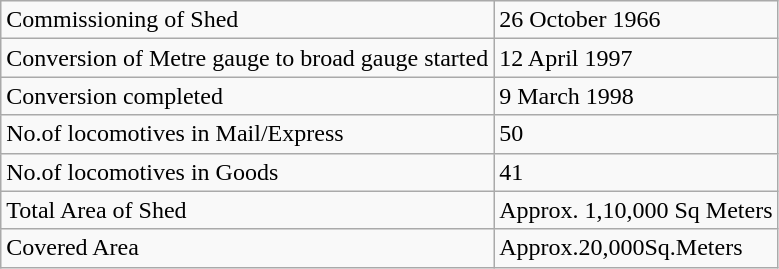<table class="wikitable">
<tr>
<td>Commissioning of Shed</td>
<td>26 October 1966</td>
</tr>
<tr>
<td>Conversion of Metre gauge to broad gauge started</td>
<td>12 April 1997</td>
</tr>
<tr>
<td>Conversion completed</td>
<td>9 March 1998</td>
</tr>
<tr>
<td>No.of locomotives in Mail/Express</td>
<td>50</td>
</tr>
<tr>
<td>No.of locomotives in Goods</td>
<td>41</td>
</tr>
<tr>
<td>Total Area of Shed</td>
<td>Approx. 1,10,000 Sq Meters</td>
</tr>
<tr>
<td>Covered Area</td>
<td>Approx.20,000Sq.Meters</td>
</tr>
</table>
